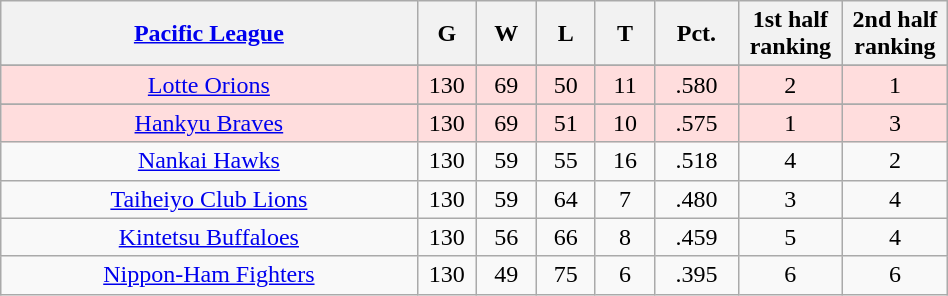<table class="wikitable" width="50%" style="text-align:center;">
<tr>
<th width="35%"><a href='#'>Pacific League</a></th>
<th width="5%">G</th>
<th width="5%">W</th>
<th width="5%">L</th>
<th width="5%">T</th>
<th width="7%">Pct.</th>
<th width="5%">1st half ranking</th>
<th width="5%">2nd half ranking</th>
</tr>
<tr align=center>
</tr>
<tr style="background-color:#fdd">
<td><a href='#'>Lotte Orions</a></td>
<td>130</td>
<td>69</td>
<td>50</td>
<td>11</td>
<td>.580</td>
<td>2</td>
<td>1</td>
</tr>
<tr align=center>
</tr>
<tr style="background-color:#fdd">
<td><a href='#'>Hankyu Braves</a></td>
<td>130</td>
<td>69</td>
<td>51</td>
<td>10</td>
<td>.575</td>
<td>1</td>
<td>3</td>
</tr>
<tr align=center>
<td><a href='#'>Nankai Hawks</a></td>
<td>130</td>
<td>59</td>
<td>55</td>
<td>16</td>
<td>.518</td>
<td>4</td>
<td>2</td>
</tr>
<tr align=center>
<td><a href='#'>Taiheiyo Club Lions</a></td>
<td>130</td>
<td>59</td>
<td>64</td>
<td>7</td>
<td>.480</td>
<td>3</td>
<td>4</td>
</tr>
<tr align=center>
<td><a href='#'>Kintetsu Buffaloes</a></td>
<td>130</td>
<td>56</td>
<td>66</td>
<td>8</td>
<td>.459</td>
<td>5</td>
<td>4</td>
</tr>
<tr align=center>
<td><a href='#'>Nippon-Ham Fighters</a></td>
<td>130</td>
<td>49</td>
<td>75</td>
<td>6</td>
<td>.395</td>
<td>6</td>
<td>6</td>
</tr>
</table>
